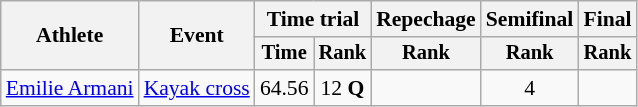<table class=wikitable style=font-size:90%;text-align:center>
<tr>
<th rowspan=2>Athlete</th>
<th rowspan=2>Event</th>
<th colspan=2>Time trial</th>
<th>Repechage</th>
<th>Semifinal</th>
<th>Final</th>
</tr>
<tr style=font-size:95%>
<th>Time</th>
<th>Rank</th>
<th>Rank</th>
<th>Rank</th>
<th>Rank</th>
</tr>
<tr align=center>
<td align=left><a href='#'>Emilie Armani</a></td>
<td align=left><a href='#'>Kayak cross</a></td>
<td>64.56</td>
<td>12 <strong>Q</strong></td>
<td></td>
<td>4</td>
<td></td>
</tr>
</table>
